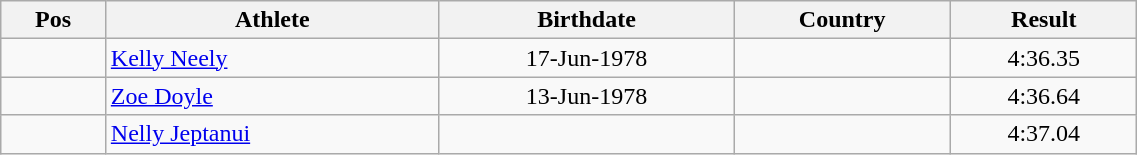<table class="wikitable"  style="text-align:center; width:60%;">
<tr>
<th>Pos</th>
<th>Athlete</th>
<th>Birthdate</th>
<th>Country</th>
<th>Result</th>
</tr>
<tr>
<td align=center></td>
<td align=left><a href='#'>Kelly Neely</a></td>
<td>17-Jun-1978</td>
<td align=left></td>
<td>4:36.35</td>
</tr>
<tr>
<td align=center></td>
<td align=left><a href='#'>Zoe Doyle</a></td>
<td>13-Jun-1978</td>
<td align=left></td>
<td>4:36.64</td>
</tr>
<tr>
<td align=center></td>
<td align=left><a href='#'>Nelly Jeptanui</a></td>
<td align=left></td>
<td align=left></td>
<td>4:37.04</td>
</tr>
</table>
